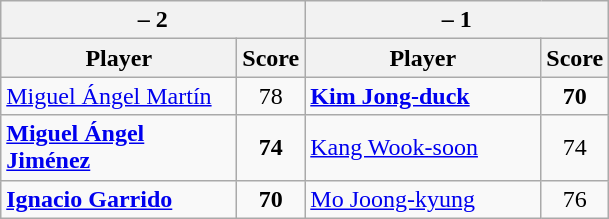<table class=wikitable>
<tr>
<th colspan=2> – 2</th>
<th colspan=2> – 1</th>
</tr>
<tr>
<th width=150>Player</th>
<th>Score</th>
<th width=150>Player</th>
<th>Score</th>
</tr>
<tr>
<td><a href='#'>Miguel Ángel Martín</a></td>
<td align=center>78</td>
<td><strong><a href='#'>Kim Jong-duck</a></strong></td>
<td align=center><strong>70</strong></td>
</tr>
<tr>
<td><strong><a href='#'>Miguel Ángel Jiménez</a></strong></td>
<td align=center><strong>74</strong></td>
<td><a href='#'>Kang Wook-soon</a></td>
<td align=center>74</td>
</tr>
<tr>
<td><strong><a href='#'>Ignacio Garrido</a></strong></td>
<td align=center><strong>70</strong></td>
<td><a href='#'>Mo Joong-kyung</a></td>
<td align=center>76</td>
</tr>
</table>
